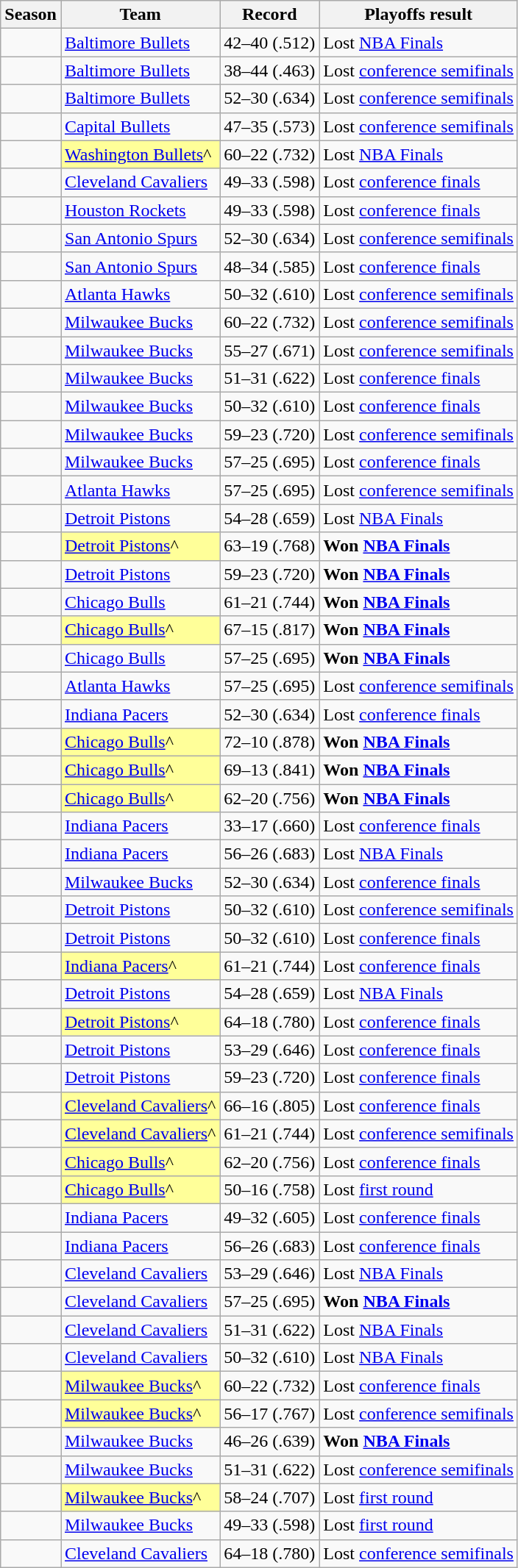<table class="wikitable sortable">
<tr>
<th>Season</th>
<th>Team</th>
<th>Record</th>
<th>Playoffs result</th>
</tr>
<tr>
<td></td>
<td><a href='#'>Baltimore Bullets</a></td>
<td> 42–40 (.512)</td>
<td>Lost <a href='#'>NBA Finals</a></td>
</tr>
<tr>
<td></td>
<td><a href='#'>Baltimore Bullets</a></td>
<td> 38–44 (.463)</td>
<td>Lost <a href='#'>conference semifinals</a></td>
</tr>
<tr>
<td></td>
<td><a href='#'>Baltimore Bullets</a></td>
<td> 52–30 (.634)</td>
<td>Lost <a href='#'>conference semifinals</a></td>
</tr>
<tr>
<td></td>
<td><a href='#'>Capital Bullets</a></td>
<td> 47–35 (.573)</td>
<td>Lost <a href='#'>conference semifinals</a></td>
</tr>
<tr>
<td></td>
<td bgcolor=#FFFF99><a href='#'>Washington Bullets</a>^</td>
<td> 60–22 (.732)</td>
<td>Lost <a href='#'>NBA Finals</a></td>
</tr>
<tr>
<td></td>
<td><a href='#'>Cleveland Cavaliers</a></td>
<td> 49–33 (.598)</td>
<td>Lost <a href='#'>conference finals</a></td>
</tr>
<tr>
<td></td>
<td><a href='#'>Houston Rockets</a></td>
<td> 49–33 (.598)</td>
<td>Lost <a href='#'>conference finals</a></td>
</tr>
<tr>
<td></td>
<td><a href='#'>San Antonio Spurs</a></td>
<td> 52–30 (.634)</td>
<td>Lost <a href='#'>conference semifinals</a></td>
</tr>
<tr>
<td></td>
<td><a href='#'>San Antonio Spurs</a></td>
<td> 48–34 (.585)</td>
<td>Lost <a href='#'>conference finals</a></td>
</tr>
<tr>
<td></td>
<td><a href='#'>Atlanta Hawks</a></td>
<td> 50–32 (.610)</td>
<td>Lost <a href='#'>conference semifinals</a></td>
</tr>
<tr>
<td></td>
<td><a href='#'>Milwaukee Bucks</a></td>
<td> 60–22 (.732)</td>
<td>Lost <a href='#'>conference semifinals</a></td>
</tr>
<tr>
<td></td>
<td><a href='#'>Milwaukee Bucks</a></td>
<td> 55–27 (.671)</td>
<td>Lost <a href='#'>conference semifinals</a></td>
</tr>
<tr>
<td></td>
<td><a href='#'>Milwaukee Bucks</a></td>
<td> 51–31 (.622)</td>
<td>Lost <a href='#'>conference finals</a></td>
</tr>
<tr>
<td></td>
<td><a href='#'>Milwaukee Bucks</a></td>
<td> 50–32 (.610)</td>
<td>Lost <a href='#'>conference finals</a></td>
</tr>
<tr>
<td></td>
<td><a href='#'>Milwaukee Bucks</a></td>
<td> 59–23 (.720)</td>
<td>Lost <a href='#'>conference semifinals</a></td>
</tr>
<tr>
<td></td>
<td><a href='#'>Milwaukee Bucks</a></td>
<td> 57–25 (.695)</td>
<td>Lost <a href='#'>conference finals</a></td>
</tr>
<tr>
<td></td>
<td><a href='#'>Atlanta Hawks</a></td>
<td> 57–25 (.695)</td>
<td>Lost <a href='#'>conference semifinals</a></td>
</tr>
<tr>
<td></td>
<td><a href='#'>Detroit Pistons</a></td>
<td> 54–28 (.659)</td>
<td>Lost <a href='#'>NBA Finals</a></td>
</tr>
<tr>
<td></td>
<td bgcolor=#FFFF99><a href='#'>Detroit Pistons</a>^</td>
<td> 63–19 (.768)</td>
<td><strong>Won <a href='#'>NBA Finals</a></strong></td>
</tr>
<tr>
<td></td>
<td><a href='#'>Detroit Pistons</a></td>
<td> 59–23 (.720)</td>
<td><strong>Won <a href='#'>NBA Finals</a></strong></td>
</tr>
<tr>
<td></td>
<td><a href='#'>Chicago Bulls</a></td>
<td> 61–21 (.744)</td>
<td><strong>Won <a href='#'>NBA Finals</a></strong></td>
</tr>
<tr>
<td></td>
<td bgcolor=#FFFF99><a href='#'>Chicago Bulls</a>^</td>
<td> 67–15 (.817)</td>
<td><strong>Won <a href='#'>NBA Finals</a></strong></td>
</tr>
<tr>
<td></td>
<td><a href='#'>Chicago Bulls</a></td>
<td> 57–25 (.695)</td>
<td><strong>Won <a href='#'>NBA Finals</a></strong></td>
</tr>
<tr>
<td></td>
<td><a href='#'>Atlanta Hawks</a></td>
<td> 57–25 (.695)</td>
<td>Lost <a href='#'>conference semifinals</a></td>
</tr>
<tr>
<td></td>
<td><a href='#'>Indiana Pacers</a></td>
<td> 52–30 (.634)</td>
<td>Lost <a href='#'>conference finals</a></td>
</tr>
<tr>
<td></td>
<td bgcolor=#FFFF99><a href='#'>Chicago Bulls</a>^</td>
<td> 72–10 (.878)</td>
<td><strong>Won <a href='#'>NBA Finals</a></strong></td>
</tr>
<tr>
<td></td>
<td bgcolor=#FFFF99><a href='#'>Chicago Bulls</a>^</td>
<td> 69–13 (.841)</td>
<td><strong>Won <a href='#'>NBA Finals</a></strong></td>
</tr>
<tr>
<td></td>
<td bgcolor=#FFFF99><a href='#'>Chicago Bulls</a>^</td>
<td> 62–20 (.756)</td>
<td><strong>Won <a href='#'>NBA Finals</a></strong></td>
</tr>
<tr>
<td></td>
<td><a href='#'>Indiana Pacers</a></td>
<td> 33–17 (.660)</td>
<td>Lost <a href='#'>conference finals</a></td>
</tr>
<tr>
<td></td>
<td><a href='#'>Indiana Pacers</a></td>
<td> 56–26 (.683)</td>
<td>Lost <a href='#'>NBA Finals</a></td>
</tr>
<tr>
<td></td>
<td><a href='#'>Milwaukee Bucks</a></td>
<td> 52–30 (.634)</td>
<td>Lost <a href='#'>conference finals</a></td>
</tr>
<tr>
<td></td>
<td><a href='#'>Detroit Pistons</a></td>
<td> 50–32 (.610)</td>
<td>Lost <a href='#'>conference semifinals</a></td>
</tr>
<tr>
<td></td>
<td><a href='#'>Detroit Pistons</a></td>
<td> 50–32 (.610)</td>
<td>Lost <a href='#'>conference finals</a></td>
</tr>
<tr>
<td></td>
<td bgcolor=#FFFF99><a href='#'>Indiana Pacers</a>^</td>
<td> 61–21 (.744)</td>
<td>Lost <a href='#'>conference finals</a></td>
</tr>
<tr>
<td></td>
<td><a href='#'>Detroit Pistons</a></td>
<td> 54–28 (.659)</td>
<td>Lost <a href='#'>NBA Finals</a></td>
</tr>
<tr>
<td></td>
<td bgcolor=#FFFF99><a href='#'>Detroit Pistons</a>^</td>
<td> 64–18 (.780)</td>
<td>Lost <a href='#'>conference finals</a></td>
</tr>
<tr>
<td></td>
<td><a href='#'>Detroit Pistons</a></td>
<td> 53–29 (.646)</td>
<td>Lost <a href='#'>conference finals</a></td>
</tr>
<tr>
<td></td>
<td><a href='#'>Detroit Pistons</a></td>
<td> 59–23 (.720)</td>
<td>Lost <a href='#'>conference finals</a></td>
</tr>
<tr>
<td></td>
<td bgcolor=#FFFF99><a href='#'>Cleveland Cavaliers</a>^</td>
<td> 66–16 (.805)</td>
<td>Lost <a href='#'>conference finals</a></td>
</tr>
<tr>
<td></td>
<td bgcolor=#FFFF99><a href='#'>Cleveland Cavaliers</a>^</td>
<td> 61–21 (.744)</td>
<td>Lost <a href='#'>conference semifinals</a></td>
</tr>
<tr>
<td></td>
<td bgcolor=#FFFF99><a href='#'>Chicago Bulls</a>^</td>
<td> 62–20 (.756)</td>
<td>Lost <a href='#'>conference finals</a></td>
</tr>
<tr>
<td></td>
<td bgcolor=#FFFF99><a href='#'>Chicago Bulls</a>^</td>
<td> 50–16 (.758)</td>
<td>Lost <a href='#'>first round</a></td>
</tr>
<tr>
<td></td>
<td><a href='#'>Indiana Pacers</a></td>
<td> 49–32 (.605)</td>
<td>Lost <a href='#'>conference finals</a></td>
</tr>
<tr>
<td></td>
<td><a href='#'>Indiana Pacers</a></td>
<td> 56–26 (.683)</td>
<td>Lost <a href='#'>conference finals</a></td>
</tr>
<tr>
<td></td>
<td><a href='#'>Cleveland Cavaliers</a></td>
<td> 53–29 (.646)</td>
<td>Lost <a href='#'>NBA Finals</a></td>
</tr>
<tr>
<td></td>
<td><a href='#'>Cleveland Cavaliers</a></td>
<td> 57–25 (.695)</td>
<td><strong>Won <a href='#'>NBA Finals</a></strong></td>
</tr>
<tr>
<td></td>
<td><a href='#'>Cleveland Cavaliers</a></td>
<td> 51–31 (.622)</td>
<td>Lost <a href='#'>NBA Finals</a></td>
</tr>
<tr>
<td></td>
<td><a href='#'>Cleveland Cavaliers</a></td>
<td> 50–32 (.610)</td>
<td>Lost <a href='#'>NBA Finals</a></td>
</tr>
<tr>
<td></td>
<td bgcolor=#FFFF99><a href='#'>Milwaukee Bucks</a>^</td>
<td> 60–22 (.732)</td>
<td>Lost <a href='#'>conference finals</a></td>
</tr>
<tr>
<td></td>
<td bgcolor=#FFFF99><a href='#'>Milwaukee Bucks</a>^</td>
<td> 56–17 (.767)</td>
<td>Lost <a href='#'>conference semifinals</a></td>
</tr>
<tr>
<td></td>
<td><a href='#'>Milwaukee Bucks</a></td>
<td> 46–26 (.639)</td>
<td><strong>Won <a href='#'>NBA Finals</a></strong></td>
</tr>
<tr>
<td></td>
<td><a href='#'>Milwaukee Bucks</a></td>
<td> 51–31 (.622)</td>
<td>Lost <a href='#'>conference semifinals</a></td>
</tr>
<tr>
<td></td>
<td bgcolor=#FFFF99><a href='#'>Milwaukee Bucks</a>^</td>
<td> 58–24 (.707)</td>
<td>Lost <a href='#'>first round</a></td>
</tr>
<tr>
<td></td>
<td><a href='#'>Milwaukee Bucks</a></td>
<td> 49–33 (.598)</td>
<td>Lost <a href='#'>first round</a></td>
</tr>
<tr>
<td></td>
<td><a href='#'>Cleveland Cavaliers</a></td>
<td> 64–18 (.780)</td>
<td>Lost <a href='#'>conference semifinals</a></td>
</tr>
</table>
